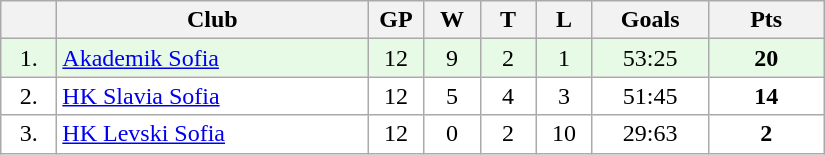<table class="wikitable">
<tr>
<th width="30"></th>
<th width="200">Club</th>
<th width="30">GP</th>
<th width="30">W</th>
<th width="30">T</th>
<th width="30">L</th>
<th width="70">Goals</th>
<th width="70">Pts</th>
</tr>
<tr bgcolor="#e6fae6" align="center">
<td>1.</td>
<td align="left"><a href='#'>Akademik Sofia</a></td>
<td>12</td>
<td>9</td>
<td>2</td>
<td>1</td>
<td>53:25</td>
<td><strong>20</strong></td>
</tr>
<tr bgcolor="#FFFFFF" align="center">
<td>2.</td>
<td align="left"><a href='#'>HK Slavia Sofia</a></td>
<td>12</td>
<td>5</td>
<td>4</td>
<td>3</td>
<td>51:45</td>
<td><strong>14</strong></td>
</tr>
<tr bgcolor="#FFFFFF" align="center">
<td>3.</td>
<td align="left"><a href='#'>HK Levski Sofia</a></td>
<td>12</td>
<td>0</td>
<td>2</td>
<td>10</td>
<td>29:63</td>
<td><strong>2</strong></td>
</tr>
</table>
